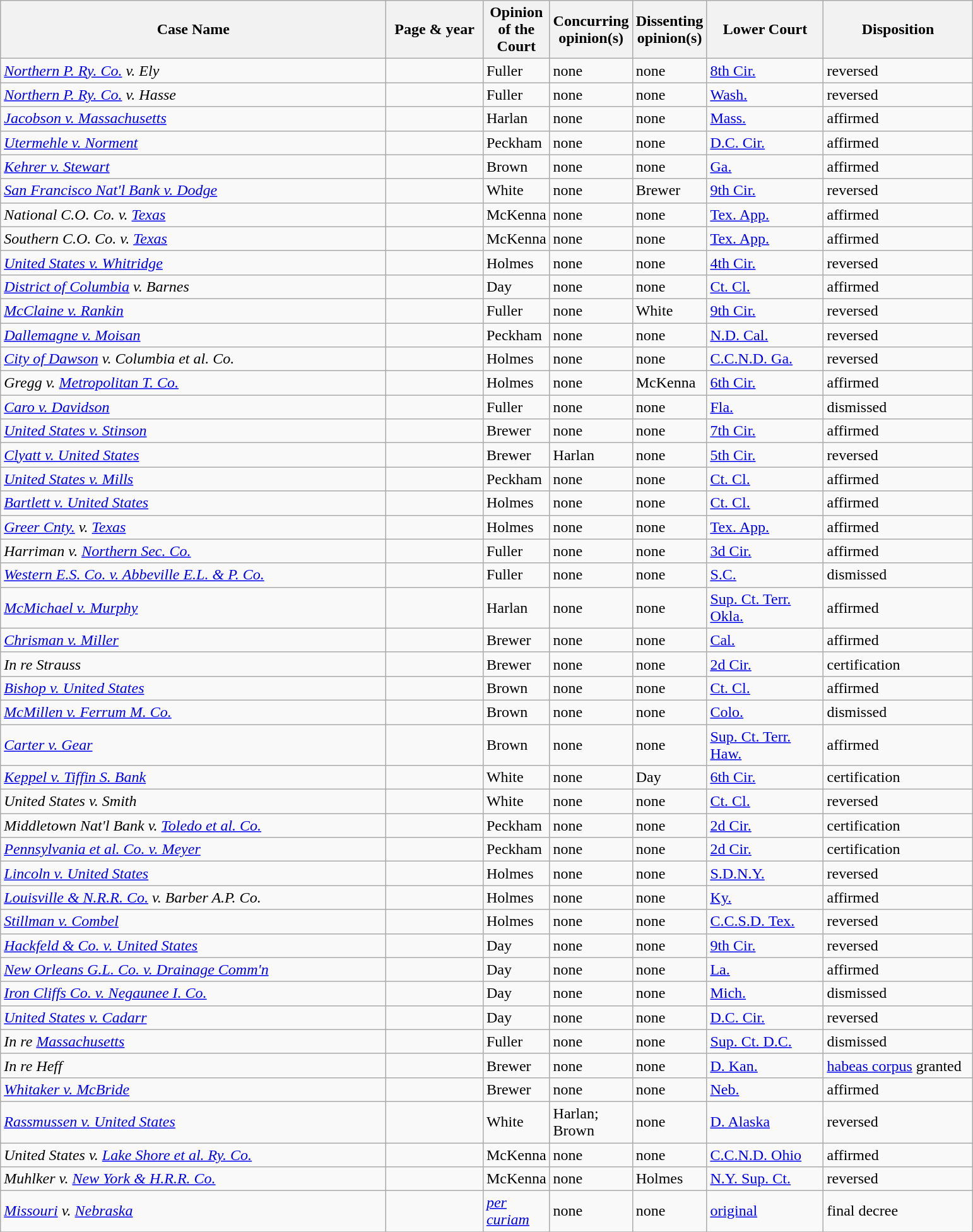<table class="wikitable sortable">
<tr>
<th scope="col" style="width: 400px;">Case Name</th>
<th scope="col" style="width: 95px;">Page & year</th>
<th scope="col" style="width: 10px;">Opinion of the Court</th>
<th scope="col" style="width: 10px;">Concurring opinion(s)</th>
<th scope="col" style="width: 10px;">Dissenting opinion(s)</th>
<th scope="col" style="width: 116px;">Lower Court</th>
<th scope="col" style="width: 150px;">Disposition</th>
</tr>
<tr>
<td><em><a href='#'>Northern P. Ry. Co.</a> v. Ely</em></td>
<td align="right"></td>
<td>Fuller</td>
<td>none</td>
<td>none</td>
<td><a href='#'>8th Cir.</a></td>
<td>reversed</td>
</tr>
<tr>
<td><em><a href='#'>Northern P. Ry. Co.</a> v. Hasse</em></td>
<td align="right"></td>
<td>Fuller</td>
<td>none</td>
<td>none</td>
<td><a href='#'>Wash.</a></td>
<td>reversed</td>
</tr>
<tr>
<td><em><a href='#'>Jacobson v. Massachusetts</a></em></td>
<td align="right"></td>
<td>Harlan</td>
<td>none</td>
<td>none</td>
<td><a href='#'>Mass.</a></td>
<td>affirmed</td>
</tr>
<tr>
<td><em><a href='#'>Utermehle v. Norment</a></em></td>
<td align="right"></td>
<td>Peckham</td>
<td>none</td>
<td>none</td>
<td><a href='#'>D.C. Cir.</a></td>
<td>affirmed</td>
</tr>
<tr>
<td><em><a href='#'>Kehrer v. Stewart</a></em></td>
<td align="right"></td>
<td>Brown</td>
<td>none</td>
<td>none</td>
<td><a href='#'>Ga.</a></td>
<td>affirmed</td>
</tr>
<tr>
<td><em><a href='#'>San Francisco Nat'l Bank v. Dodge</a></em></td>
<td align="right"></td>
<td>White</td>
<td>none</td>
<td>Brewer</td>
<td><a href='#'>9th Cir.</a></td>
<td>reversed</td>
</tr>
<tr>
<td><em>National C.O. Co. v. <a href='#'>Texas</a></em></td>
<td align="right"></td>
<td>McKenna</td>
<td>none</td>
<td>none</td>
<td><a href='#'>Tex. App.</a></td>
<td>affirmed</td>
</tr>
<tr>
<td><em>Southern C.O. Co. v. <a href='#'>Texas</a></em></td>
<td align="right"></td>
<td>McKenna</td>
<td>none</td>
<td>none</td>
<td><a href='#'>Tex. App.</a></td>
<td>affirmed</td>
</tr>
<tr>
<td><em><a href='#'>United States v. Whitridge</a></em></td>
<td align="right"></td>
<td>Holmes</td>
<td>none</td>
<td>none</td>
<td><a href='#'>4th Cir.</a></td>
<td>reversed</td>
</tr>
<tr>
<td><em><a href='#'>District of Columbia</a> v. Barnes</em></td>
<td align="right"></td>
<td>Day</td>
<td>none</td>
<td>none</td>
<td><a href='#'>Ct. Cl.</a></td>
<td>affirmed</td>
</tr>
<tr>
<td><em><a href='#'>McClaine v. Rankin</a></em></td>
<td align="right"></td>
<td>Fuller</td>
<td>none</td>
<td>White</td>
<td><a href='#'>9th Cir.</a></td>
<td>reversed</td>
</tr>
<tr>
<td><em><a href='#'>Dallemagne v. Moisan</a></em></td>
<td align="right"></td>
<td>Peckham</td>
<td>none</td>
<td>none</td>
<td><a href='#'>N.D. Cal.</a></td>
<td>reversed</td>
</tr>
<tr>
<td><em><a href='#'>City of Dawson</a> v. Columbia et al. Co.</em></td>
<td align="right"></td>
<td>Holmes</td>
<td>none</td>
<td>none</td>
<td><a href='#'>C.C.N.D. Ga.</a></td>
<td>reversed</td>
</tr>
<tr>
<td><em>Gregg v. <a href='#'>Metropolitan T. Co.</a></em></td>
<td align="right"></td>
<td>Holmes</td>
<td>none</td>
<td>McKenna</td>
<td><a href='#'>6th Cir.</a></td>
<td>affirmed</td>
</tr>
<tr>
<td><em><a href='#'>Caro v. Davidson</a></em></td>
<td align="right"></td>
<td>Fuller</td>
<td>none</td>
<td>none</td>
<td><a href='#'>Fla.</a></td>
<td>dismissed</td>
</tr>
<tr>
<td><em><a href='#'>United States v. Stinson</a></em></td>
<td align="right"></td>
<td>Brewer</td>
<td>none</td>
<td>none</td>
<td><a href='#'>7th Cir.</a></td>
<td>affirmed</td>
</tr>
<tr>
<td><em><a href='#'>Clyatt v. United States</a></em></td>
<td align="right"></td>
<td>Brewer</td>
<td>Harlan</td>
<td>none</td>
<td><a href='#'>5th Cir.</a></td>
<td>reversed</td>
</tr>
<tr>
<td><em><a href='#'>United States v. Mills</a></em></td>
<td align="right"></td>
<td>Peckham</td>
<td>none</td>
<td>none</td>
<td><a href='#'>Ct. Cl.</a></td>
<td>affirmed</td>
</tr>
<tr>
<td><em><a href='#'>Bartlett v. United States</a></em></td>
<td align="right"></td>
<td>Holmes</td>
<td>none</td>
<td>none</td>
<td><a href='#'>Ct. Cl.</a></td>
<td>affirmed</td>
</tr>
<tr>
<td><em><a href='#'>Greer Cnty.</a> v. <a href='#'>Texas</a></em></td>
<td align="right"></td>
<td>Holmes</td>
<td>none</td>
<td>none</td>
<td><a href='#'>Tex. App.</a></td>
<td>affirmed</td>
</tr>
<tr>
<td><em>Harriman v. <a href='#'>Northern Sec. Co.</a></em></td>
<td align="right"></td>
<td>Fuller</td>
<td>none</td>
<td>none</td>
<td><a href='#'>3d Cir.</a></td>
<td>affirmed</td>
</tr>
<tr>
<td><em><a href='#'>Western E.S. Co. v. Abbeville E.L. & P. Co.</a></em></td>
<td align="right"></td>
<td>Fuller</td>
<td>none</td>
<td>none</td>
<td><a href='#'>S.C.</a></td>
<td>dismissed</td>
</tr>
<tr>
<td><em><a href='#'>McMichael v. Murphy</a></em></td>
<td align="right"></td>
<td>Harlan</td>
<td>none</td>
<td>none</td>
<td><a href='#'>Sup. Ct. Terr. Okla.</a></td>
<td>affirmed</td>
</tr>
<tr>
<td><em><a href='#'>Chrisman v. Miller</a></em></td>
<td align="right"></td>
<td>Brewer</td>
<td>none</td>
<td>none</td>
<td><a href='#'>Cal.</a></td>
<td>affirmed</td>
</tr>
<tr>
<td><em>In re Strauss</em></td>
<td align="right"></td>
<td>Brewer</td>
<td>none</td>
<td>none</td>
<td><a href='#'>2d Cir.</a></td>
<td>certification</td>
</tr>
<tr>
<td><em><a href='#'>Bishop v. United States</a></em></td>
<td align="right"></td>
<td>Brown</td>
<td>none</td>
<td>none</td>
<td><a href='#'>Ct. Cl.</a></td>
<td>affirmed</td>
</tr>
<tr>
<td><em><a href='#'>McMillen v. Ferrum M. Co.</a></em></td>
<td align="right"></td>
<td>Brown</td>
<td>none</td>
<td>none</td>
<td><a href='#'>Colo.</a></td>
<td>dismissed</td>
</tr>
<tr>
<td><em><a href='#'>Carter v. Gear</a></em></td>
<td align="right"></td>
<td>Brown</td>
<td>none</td>
<td>none</td>
<td><a href='#'>Sup. Ct. Terr. Haw.</a></td>
<td>affirmed</td>
</tr>
<tr>
<td><em><a href='#'>Keppel v. Tiffin S. Bank</a></em></td>
<td align="right"></td>
<td>White</td>
<td>none</td>
<td>Day</td>
<td><a href='#'>6th Cir.</a></td>
<td>certification</td>
</tr>
<tr>
<td><em>United States v. Smith</em></td>
<td align="right"></td>
<td>White</td>
<td>none</td>
<td>none</td>
<td><a href='#'>Ct. Cl.</a></td>
<td>reversed</td>
</tr>
<tr>
<td><em>Middletown Nat'l Bank v. <a href='#'>Toledo et al. Co.</a></em></td>
<td align="right"></td>
<td>Peckham</td>
<td>none</td>
<td>none</td>
<td><a href='#'>2d Cir.</a></td>
<td>certification</td>
</tr>
<tr>
<td><em><a href='#'>Pennsylvania et al. Co. v. Meyer</a></em></td>
<td align="right"></td>
<td>Peckham</td>
<td>none</td>
<td>none</td>
<td><a href='#'>2d Cir.</a></td>
<td>certification</td>
</tr>
<tr>
<td><em><a href='#'>Lincoln v. United States</a></em></td>
<td align="right"></td>
<td>Holmes</td>
<td>none</td>
<td>none</td>
<td><a href='#'>S.D.N.Y.</a></td>
<td>reversed</td>
</tr>
<tr>
<td><em><a href='#'>Louisville & N.R.R. Co.</a> v. Barber A.P. Co.</em></td>
<td align="right"></td>
<td>Holmes</td>
<td>none</td>
<td>none</td>
<td><a href='#'>Ky.</a></td>
<td>affirmed</td>
</tr>
<tr>
<td><em><a href='#'>Stillman v. Combel</a></em></td>
<td align="right"></td>
<td>Holmes</td>
<td>none</td>
<td>none</td>
<td><a href='#'>C.C.S.D. Tex.</a></td>
<td>reversed</td>
</tr>
<tr>
<td><em><a href='#'>Hackfeld & Co. v. United States</a></em></td>
<td align="right"></td>
<td>Day</td>
<td>none</td>
<td>none</td>
<td><a href='#'>9th Cir.</a></td>
<td>reversed</td>
</tr>
<tr>
<td><em><a href='#'>New Orleans G.L. Co. v. Drainage Comm'n</a></em></td>
<td align="right"></td>
<td>Day</td>
<td>none</td>
<td>none</td>
<td><a href='#'>La.</a></td>
<td>affirmed</td>
</tr>
<tr>
<td><em><a href='#'>Iron Cliffs Co. v. Negaunee I. Co.</a></em></td>
<td align="right"></td>
<td>Day</td>
<td>none</td>
<td>none</td>
<td><a href='#'>Mich.</a></td>
<td>dismissed</td>
</tr>
<tr>
<td><em><a href='#'>United States v. Cadarr</a></em></td>
<td align="right"></td>
<td>Day</td>
<td>none</td>
<td>none</td>
<td><a href='#'>D.C. Cir.</a></td>
<td>reversed</td>
</tr>
<tr>
<td><em>In re <a href='#'>Massachusetts</a></em></td>
<td align="right"></td>
<td>Fuller</td>
<td>none</td>
<td>none</td>
<td><a href='#'>Sup. Ct. D.C.</a></td>
<td>dismissed</td>
</tr>
<tr>
<td><em>In re Heff</em></td>
<td align="right"></td>
<td>Brewer</td>
<td>none</td>
<td>none</td>
<td><a href='#'>D. Kan.</a></td>
<td><a href='#'>habeas corpus</a> granted</td>
</tr>
<tr>
<td><em><a href='#'>Whitaker v. McBride</a></em></td>
<td align="right"></td>
<td>Brewer</td>
<td>none</td>
<td>none</td>
<td><a href='#'>Neb.</a></td>
<td>affirmed</td>
</tr>
<tr>
<td><em><a href='#'>Rassmussen v. United States</a></em></td>
<td align="right"></td>
<td>White</td>
<td>Harlan; Brown</td>
<td>none</td>
<td><a href='#'>D. Alaska</a></td>
<td>reversed</td>
</tr>
<tr>
<td><em>United States v. <a href='#'>Lake Shore et al. Ry. Co.</a></em></td>
<td align="right"></td>
<td>McKenna</td>
<td>none</td>
<td>none</td>
<td><a href='#'>C.C.N.D. Ohio</a></td>
<td>affirmed</td>
</tr>
<tr>
<td><em>Muhlker v. <a href='#'>New York & H.R.R. Co.</a></em></td>
<td align="right"></td>
<td>McKenna</td>
<td>none</td>
<td>Holmes</td>
<td><a href='#'>N.Y. Sup. Ct.</a></td>
<td>reversed</td>
</tr>
<tr>
<td><em><a href='#'>Missouri</a> v. <a href='#'>Nebraska</a></em></td>
<td align="right"></td>
<td><em><a href='#'>per curiam</a></em></td>
<td>none</td>
<td>none</td>
<td><a href='#'>original</a></td>
<td>final decree</td>
</tr>
<tr>
</tr>
</table>
